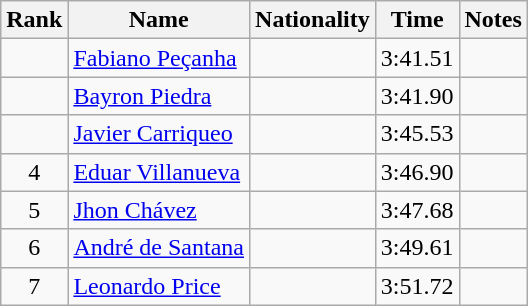<table class="wikitable sortable" style="text-align:center">
<tr>
<th>Rank</th>
<th>Name</th>
<th>Nationality</th>
<th>Time</th>
<th>Notes</th>
</tr>
<tr>
<td></td>
<td align=left><a href='#'>Fabiano Peçanha</a></td>
<td align=left></td>
<td>3:41.51</td>
<td></td>
</tr>
<tr>
<td></td>
<td align=left><a href='#'>Bayron Piedra</a></td>
<td align=left></td>
<td>3:41.90</td>
<td></td>
</tr>
<tr>
<td></td>
<td align=left><a href='#'>Javier Carriqueo</a></td>
<td align=left></td>
<td>3:45.53</td>
<td></td>
</tr>
<tr>
<td>4</td>
<td align=left><a href='#'>Eduar Villanueva</a></td>
<td align=left></td>
<td>3:46.90</td>
<td></td>
</tr>
<tr>
<td>5</td>
<td align=left><a href='#'>Jhon Chávez</a></td>
<td align=left></td>
<td>3:47.68</td>
<td></td>
</tr>
<tr>
<td>6</td>
<td align=left><a href='#'>André de Santana</a></td>
<td align=left></td>
<td>3:49.61</td>
<td></td>
</tr>
<tr>
<td>7</td>
<td align=left><a href='#'>Leonardo Price</a></td>
<td align=left></td>
<td>3:51.72</td>
<td></td>
</tr>
</table>
